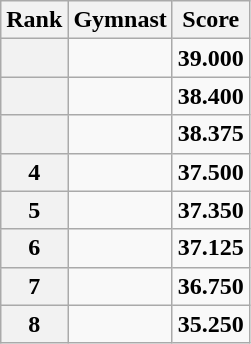<table class="wikitable sortable">
<tr>
<th scope="col">Rank</th>
<th scope="col">Gymnast</th>
<th scope="col">Score</th>
</tr>
<tr>
<th scope="row"></th>
<td></td>
<td><strong>39.000</strong></td>
</tr>
<tr>
<th scope="row"></th>
<td></td>
<td><strong>38.400</strong></td>
</tr>
<tr>
<th scope="row"></th>
<td></td>
<td><strong>38.375</strong></td>
</tr>
<tr>
<th scope="row">4</th>
<td></td>
<td><strong>37.500</strong></td>
</tr>
<tr>
<th scope="row">5</th>
<td></td>
<td><strong>37.350</strong></td>
</tr>
<tr>
<th scope="row">6</th>
<td></td>
<td><strong>37.125</strong></td>
</tr>
<tr>
<th scope="row">7</th>
<td></td>
<td><strong>36.750</strong></td>
</tr>
<tr>
<th scope="row">8</th>
<td></td>
<td><strong>35.250</strong></td>
</tr>
</table>
